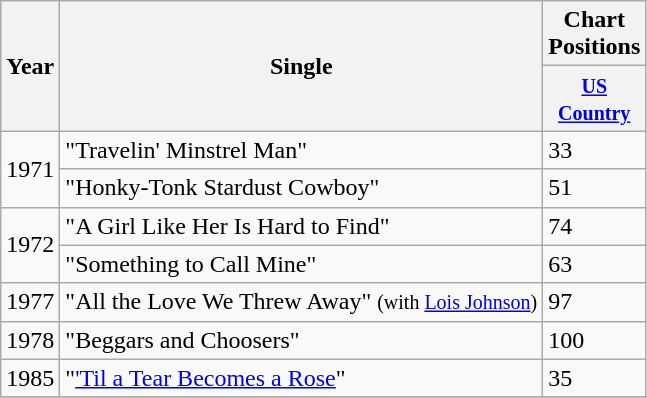<table class="wikitable">
<tr>
<th rowspan="2">Year</th>
<th rowspan="2">Single</th>
<th colspan="1">Chart Positions</th>
</tr>
<tr>
<th width="50"><small><a href='#'>US Country</a></small></th>
</tr>
<tr>
<td rowspan=2>1971</td>
<td>"Travelin' Minstrel Man"</td>
<td>33</td>
</tr>
<tr>
<td>"Honky-Tonk Stardust Cowboy"</td>
<td>51</td>
</tr>
<tr>
<td rowspan=2>1972</td>
<td>"A Girl Like Her Is Hard to Find"</td>
<td>74</td>
</tr>
<tr>
<td>"Something to Call Mine"</td>
<td>63</td>
</tr>
<tr>
<td>1977</td>
<td>"All the Love We Threw Away" <small>(with <a href='#'>Lois Johnson</a>)</small></td>
<td>97</td>
</tr>
<tr>
<td>1978</td>
<td>"Beggars and Choosers"</td>
<td>100</td>
</tr>
<tr>
<td>1985</td>
<td>"<a href='#'>'Til a Tear Becomes a Rose</a>"</td>
<td>35</td>
</tr>
<tr>
</tr>
</table>
